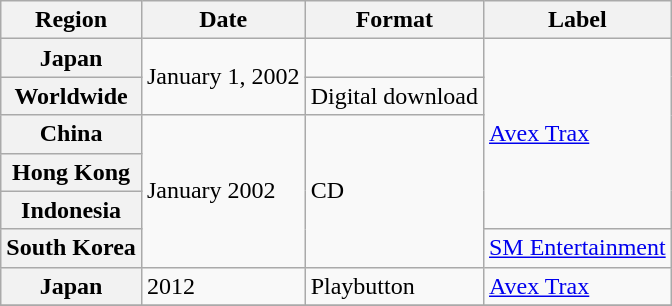<table class="wikitable plainrowheaders">
<tr>
<th scope="col">Region</th>
<th scope="col">Date</th>
<th scope="col">Format</th>
<th scope="col">Label</th>
</tr>
<tr>
<th scope="row">Japan</th>
<td rowspan="2">January 1, 2002</td>
<td></td>
<td rowspan="5"><a href='#'>Avex Trax</a></td>
</tr>
<tr>
<th scope="row">Worldwide</th>
<td>Digital download</td>
</tr>
<tr>
<th scope="row">China</th>
<td rowspan="4">January 2002</td>
<td rowspan="4">CD</td>
</tr>
<tr>
<th scope="row">Hong Kong</th>
</tr>
<tr>
<th scope="row">Indonesia</th>
</tr>
<tr>
<th scope="row">South Korea</th>
<td><a href='#'>SM Entertainment</a></td>
</tr>
<tr>
<th scope="row">Japan</th>
<td>2012</td>
<td>Playbutton</td>
<td><a href='#'>Avex Trax</a></td>
</tr>
<tr>
</tr>
</table>
